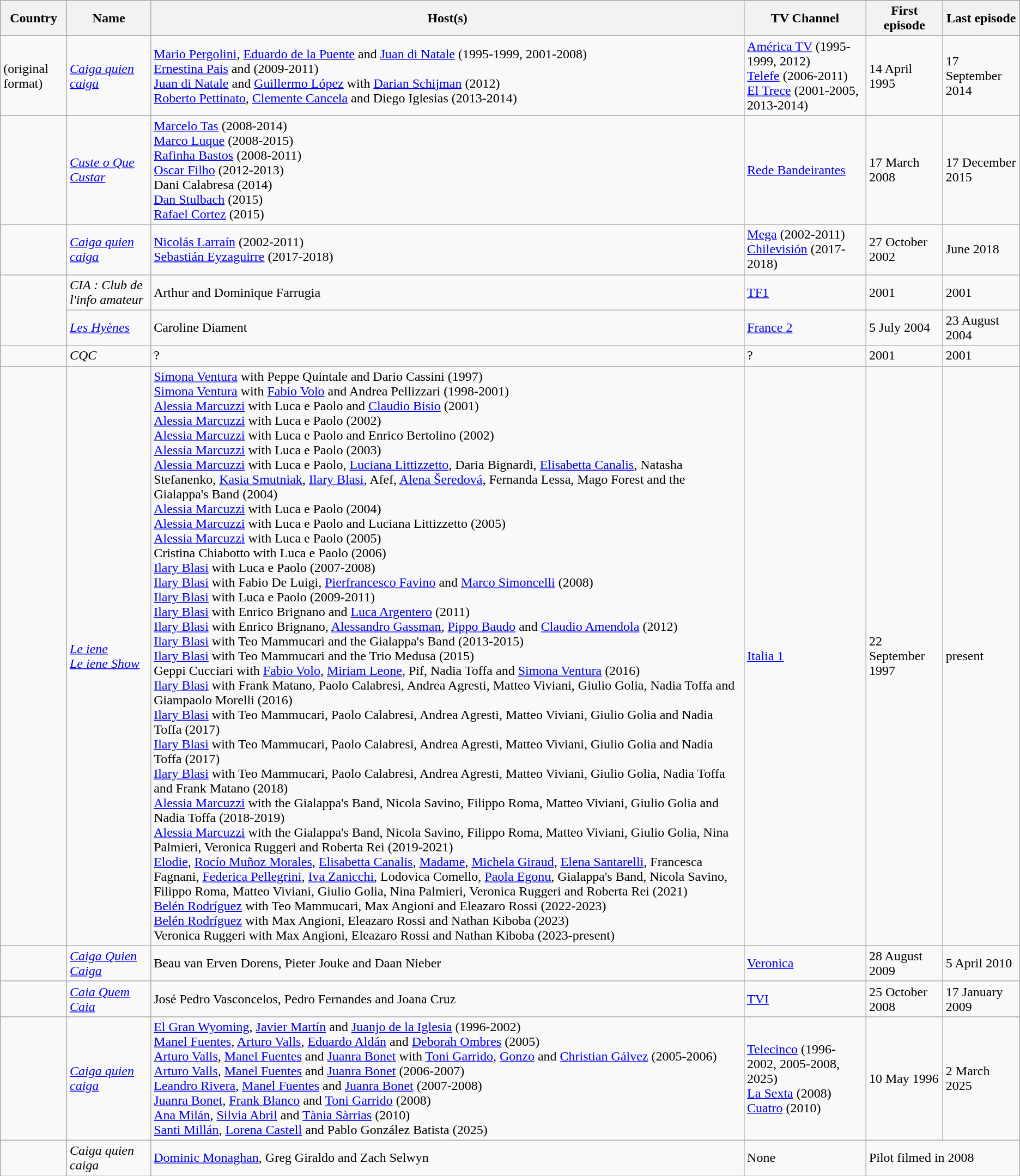<table class="wikitable">
<tr>
<th>Country</th>
<th>Name</th>
<th>Host(s)</th>
<th>TV Channel</th>
<th>First episode</th>
<th>Last episode</th>
</tr>
<tr>
<td> (original format)</td>
<td><em><a href='#'>Caiga quien caiga</a></em></td>
<td><a href='#'>Mario Pergolini</a>, <a href='#'>Eduardo de la Puente</a> and <a href='#'>Juan di Natale</a> (1995-1999, 2001-2008)<br><a href='#'>Ernestina Pais</a> and  (2009-2011)<br><a href='#'>Juan di Natale</a> and <a href='#'>Guillermo López</a> with <a href='#'>Darian Schijman</a> (2012)<br><a href='#'>Roberto Pettinato</a>, <a href='#'>Clemente Cancela</a> and Diego Iglesias (2013-2014)</td>
<td><a href='#'>América TV</a> (1995-1999, 2012)<br><a href='#'>Telefe</a> (2006-2011)<br><a href='#'>El Trece</a> (2001-2005, 2013-2014)</td>
<td>14 April 1995</td>
<td>17 September 2014</td>
</tr>
<tr>
<td></td>
<td><em><a href='#'>Custe o Que Custar</a></em></td>
<td><a href='#'>Marcelo Tas</a> (2008-2014)<br><a href='#'>Marco Luque</a> (2008-2015)<br><a href='#'>Rafinha Bastos</a> (2008-2011)<br><a href='#'>Oscar Filho</a> (2012-2013)<br>Dani Calabresa (2014)<br><a href='#'>Dan Stulbach</a> (2015)<br><a href='#'>Rafael Cortez</a> (2015)</td>
<td><a href='#'>Rede Bandeirantes</a></td>
<td>17 March 2008</td>
<td>17 December 2015</td>
</tr>
<tr>
<td></td>
<td><em><a href='#'>Caiga quien caiga</a></em></td>
<td><a href='#'>Nicolás Larraín</a> (2002-2011)<br><a href='#'>Sebastián Eyzaguirre</a> (2017-2018)</td>
<td><a href='#'>Mega</a> (2002-2011)<br><a href='#'>Chilevisión</a> (2017-2018)</td>
<td>27 October 2002</td>
<td>June 2018</td>
</tr>
<tr>
<td rowspan=2></td>
<td><em>CIA : Club de l'info amateur</em></td>
<td>Arthur and Dominique Farrugia</td>
<td><a href='#'>TF1</a></td>
<td>2001</td>
<td>2001</td>
</tr>
<tr>
<td><em><a href='#'>Les Hyènes</a></em></td>
<td>Caroline Diament</td>
<td><a href='#'>France 2</a></td>
<td>5 July 2004</td>
<td>23 August 2004</td>
</tr>
<tr>
<td></td>
<td><em>CQC</em></td>
<td>?</td>
<td>?</td>
<td>2001</td>
<td>2001</td>
</tr>
<tr>
<td></td>
<td><em><a href='#'>Le iene</a></em><br><em><a href='#'>Le iene Show</a></em><br></td>
<td><a href='#'>Simona Ventura</a> with Peppe Quintale and Dario Cassini (1997)<br><a href='#'>Simona Ventura</a> with <a href='#'>Fabio Volo</a> and Andrea Pellizzari (1998-2001)<br><a href='#'>Alessia Marcuzzi</a> with Luca e Paolo and <a href='#'>Claudio Bisio</a> (2001)<br><a href='#'>Alessia Marcuzzi</a> with Luca e Paolo (2002)<br><a href='#'>Alessia Marcuzzi</a> with Luca e Paolo and Enrico Bertolino (2002)<br><a href='#'>Alessia Marcuzzi</a> with Luca e Paolo (2003)<br><a href='#'>Alessia Marcuzzi</a> with Luca e Paolo, <a href='#'>Luciana Littizzetto</a>, Daria Bignardi, <a href='#'>Elisabetta Canalis</a>, Natasha Stefanenko, <a href='#'>Kasia Smutniak</a>, <a href='#'>Ilary Blasi</a>, Afef, <a href='#'>Alena Šeredová</a>, Fernanda Lessa, Mago Forest and the Gialappa's Band (2004)<br><a href='#'>Alessia Marcuzzi</a> with Luca e Paolo (2004)<br><a href='#'>Alessia Marcuzzi</a> with Luca e Paolo and Luciana Littizzetto (2005)<br><a href='#'>Alessia Marcuzzi</a> with Luca e Paolo (2005)<br>Cristina Chiabotto with Luca e Paolo (2006)<br><a href='#'>Ilary Blasi</a> with Luca e Paolo (2007-2008)<br><a href='#'>Ilary Blasi</a> with Fabio De Luigi, <a href='#'>Pierfrancesco Favino</a> and <a href='#'>Marco Simoncelli</a> (2008)<br><a href='#'>Ilary Blasi</a> with Luca e Paolo (2009-2011)<br><a href='#'>Ilary Blasi</a> with Enrico Brignano and <a href='#'>Luca Argentero</a> (2011)<br><a href='#'>Ilary Blasi</a> with Enrico Brignano, <a href='#'>Alessandro Gassman</a>, <a href='#'>Pippo Baudo</a> and <a href='#'>Claudio Amendola</a> (2012)<br><a href='#'>Ilary Blasi</a> with Teo Mammucari and the Gialappa's Band (2013-2015)<br><a href='#'>Ilary Blasi</a> with Teo Mammucari and the Trio Medusa (2015)<br>Geppi Cucciari with <a href='#'>Fabio Volo</a>, <a href='#'>Miriam Leone</a>, Pif, Nadia Toffa and <a href='#'>Simona Ventura</a> (2016)<br><a href='#'>Ilary Blasi</a> with Frank Matano, Paolo Calabresi, Andrea Agresti, Matteo Viviani, Giulio Golia, Nadia Toffa and Giampaolo Morelli (2016)<br><a href='#'>Ilary Blasi</a> with Teo Mammucari, Paolo Calabresi, Andrea Agresti, Matteo Viviani, Giulio Golia and Nadia Toffa (2017)<br><a href='#'>Ilary Blasi</a> with Teo Mammucari, Paolo Calabresi, Andrea Agresti, Matteo Viviani, Giulio Golia and Nadia Toffa (2017)<br><a href='#'>Ilary Blasi</a> with Teo Mammucari, Paolo Calabresi, Andrea Agresti, Matteo Viviani, Giulio Golia, Nadia Toffa and Frank Matano (2018)<br><a href='#'>Alessia Marcuzzi</a> with the Gialappa's Band, Nicola Savino, Filippo Roma, Matteo Viviani, Giulio Golia and Nadia Toffa (2018-2019)<br><a href='#'>Alessia Marcuzzi</a> with the Gialappa's Band, Nicola Savino, Filippo Roma, Matteo Viviani, Giulio Golia, Nina Palmieri, Veronica Ruggeri and Roberta Rei (2019-2021)<br><a href='#'>Elodie</a>, <a href='#'>Rocío Muñoz Morales</a>, <a href='#'>Elisabetta Canalis</a>, <a href='#'>Madame</a>, <a href='#'>Michela Giraud</a>, <a href='#'>Elena Santarelli</a>, Francesca Fagnani, <a href='#'>Federica Pellegrini</a>, <a href='#'>Iva Zanicchi</a>, Lodovica Comello, <a href='#'>Paola Egonu</a>, Gialappa's Band, Nicola Savino, Filippo Roma, Matteo Viviani, Giulio Golia, Nina Palmieri, Veronica Ruggeri and Roberta Rei (2021)<br><a href='#'>Belén Rodríguez</a> with Teo Mammucari, Max Angioni and Eleazaro Rossi (2022-2023)<br><a href='#'>Belén Rodríguez</a> with Max Angioni, Eleazaro Rossi and Nathan Kiboba (2023)<br>Veronica Ruggeri with Max Angioni, Eleazaro Rossi and Nathan Kiboba (2023-present)</td>
<td><a href='#'>Italia 1</a></td>
<td>22 September 1997</td>
<td>present</td>
</tr>
<tr>
<td></td>
<td><em><a href='#'>Caiga Quien Caiga</a></em></td>
<td>Beau van Erven Dorens, Pieter Jouke and Daan Nieber</td>
<td><a href='#'>Veronica</a></td>
<td>28 August 2009</td>
<td>5 April 2010</td>
</tr>
<tr>
<td></td>
<td><em><a href='#'>Caia Quem Caia</a></em></td>
<td>José Pedro Vasconcelos, Pedro Fernandes and Joana Cruz</td>
<td><a href='#'>TVI</a></td>
<td>25 October 2008</td>
<td>17 January 2009</td>
</tr>
<tr>
<td></td>
<td><em><a href='#'>Caiga quien caiga</a></em></td>
<td><a href='#'>El Gran Wyoming</a>, <a href='#'>Javier Martín</a> and <a href='#'>Juanjo de la Iglesia</a> (1996-2002)<br><a href='#'>Manel Fuentes</a>, <a href='#'>Arturo Valls</a>, <a href='#'>Eduardo Aldán</a> and <a href='#'>Deborah Ombres</a> (2005)<br><a href='#'>Arturo Valls</a>, <a href='#'>Manel Fuentes</a> and <a href='#'>Juanra Bonet</a> with <a href='#'>Toni Garrido</a>, <a href='#'>Gonzo</a> and <a href='#'>Christian Gálvez</a> (2005-2006)<br><a href='#'>Arturo Valls</a>, <a href='#'>Manel Fuentes</a> and <a href='#'>Juanra Bonet</a> (2006-2007)<br><a href='#'>Leandro Rivera</a>, <a href='#'>Manel Fuentes</a> and <a href='#'>Juanra Bonet</a> (2007-2008)<br><a href='#'>Juanra Bonet</a>, <a href='#'>Frank Blanco</a> and <a href='#'>Toni Garrido</a> (2008)<br><a href='#'>Ana Milán</a>, <a href='#'>Silvia Abril</a> and <a href='#'>Tània Sàrrias</a> (2010)<br><a href='#'>Santi Millán</a>, <a href='#'>Lorena Castell</a> and Pablo González Batista (2025)</td>
<td><a href='#'>Telecinco</a> (1996-2002, 2005-2008, 2025)<br><a href='#'>La Sexta</a> (2008)<br><a href='#'>Cuatro</a> (2010)</td>
<td>10 May 1996</td>
<td>2 March 2025</td>
</tr>
<tr>
<td></td>
<td><em>Caiga quien caiga</em></td>
<td><a href='#'>Dominic Monaghan</a>, Greg Giraldo and Zach Selwyn</td>
<td>None</td>
<td colspan=2>Pilot filmed in 2008</td>
</tr>
</table>
